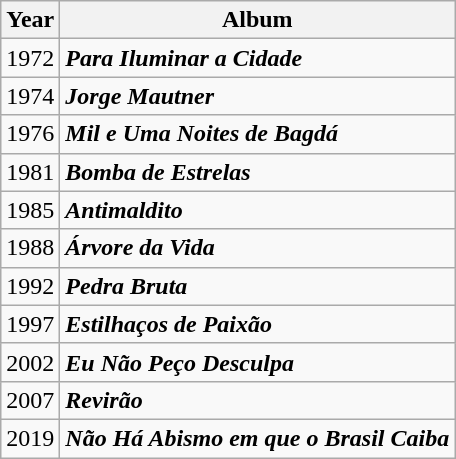<table class="wikitable">
<tr>
<th>Year</th>
<th>Album</th>
</tr>
<tr>
<td>1972</td>
<td><strong><em>Para Iluminar a Cidade</em></strong> </td>
</tr>
<tr>
<td>1974</td>
<td><strong><em>Jorge Mautner</em></strong> </td>
</tr>
<tr>
<td>1976</td>
<td><strong><em>Mil e Uma Noites de Bagdá</em></strong> </td>
</tr>
<tr>
<td>1981</td>
<td><strong><em>Bomba de Estrelas</em></strong> </td>
</tr>
<tr>
<td>1985</td>
<td><strong><em>Antimaldito</em></strong> </td>
</tr>
<tr>
<td>1988</td>
<td><strong><em>Árvore da Vida</em></strong> </td>
</tr>
<tr>
<td>1992</td>
<td><strong><em>Pedra Bruta</em></strong> </td>
</tr>
<tr>
<td>1997</td>
<td><strong><em>Estilhaços de Paixão</em></strong> </td>
</tr>
<tr>
<td>2002</td>
<td><strong><em>Eu Não Peço Desculpa</em></strong> </td>
</tr>
<tr>
<td>2007</td>
<td><strong><em>Revirão</em></strong> </td>
</tr>
<tr>
<td>2019</td>
<td><strong><em>Não Há Abismo em que o Brasil Caiba</em></strong> </td>
</tr>
</table>
